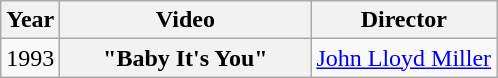<table class="wikitable plainrowheaders">
<tr>
<th>Year</th>
<th style="width:10em;">Video</th>
<th>Director</th>
</tr>
<tr>
<td>1993</td>
<th scope="row">"Baby It's You"</th>
<td><a href='#'>John Lloyd Miller</a></td>
</tr>
</table>
